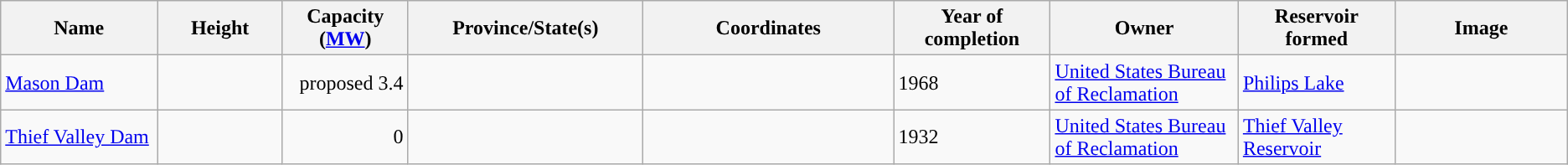<table class="wikitable sortable" border="1">
<tr>
<th width="10%">Name</th>
<th width="8%">Height</th>
<th width="8%">Capacity (<a href='#'>MW</a>)</th>
<th width="15%">Province/State(s)</th>
<th width="16%">Coordinates</th>
<th width="10%">Year of completion</th>
<th width="12%">Owner</th>
<th width="10%">Reservoir formed</th>
<th>Image</th>
</tr>
<tr>
<td><a href='#'>Mason Dam</a></td>
<td></td>
<td align="right">proposed 3.4</td>
<td></td>
<td></td>
<td>1968</td>
<td><a href='#'>United States Bureau of Reclamation</a></td>
<td><a href='#'>Philips Lake</a></td>
<td></td>
</tr>
<tr>
<td><a href='#'>Thief Valley Dam</a></td>
<td></td>
<td align="right">0</td>
<td></td>
<td></td>
<td>1932</td>
<td><a href='#'>United States Bureau of Reclamation</a></td>
<td><a href='#'>Thief Valley Reservoir</a></td>
<td></td>
</tr>
</table>
